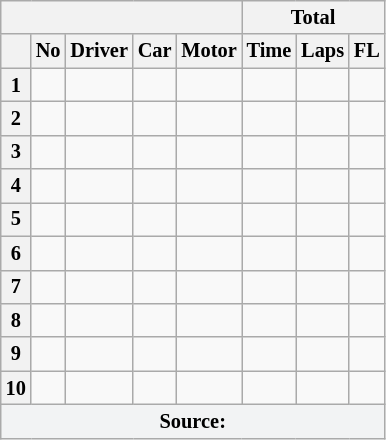<table class="wikitable" style="font-size:85%;">
<tr>
<th colspan="5"></th>
<th colspan="4" style="text-align:center;">Total</th>
</tr>
<tr>
<th style="text-align:center;"></th>
<th style="text-align:center;">No</th>
<th style="text-align:center;">Driver</th>
<th style="text-align:center;">Car</th>
<th style="text-align:center;">Motor</th>
<th style="text-align:center;">Time</th>
<th style="text-align:center;">Laps</th>
<th style="text-align:center;">FL</th>
</tr>
<tr>
<th style="text-align:center;">1</th>
<td style="text-align:center;"></td>
<td></td>
<td></td>
<td></td>
<td style="text-align:center;"></td>
<td style="text-align:center;"></td>
<td style="text-align:center;"></td>
</tr>
<tr>
<th style="text-align:center;">2</th>
<td style="text-align:center;"></td>
<td></td>
<td></td>
<td></td>
<td style="text-align:center;"></td>
<td style="text-align:center;"></td>
<td style="text-align:center;"></td>
</tr>
<tr>
<th style="text-align:center;">3</th>
<td style="text-align:center;"></td>
<td></td>
<td></td>
<td></td>
<td style="text-align:center;"></td>
<td style="text-align:center;"></td>
<td style="text-align:center;"></td>
</tr>
<tr>
<th style="text-align:center;">4</th>
<td style="text-align:center;"></td>
<td></td>
<td></td>
<td></td>
<td style="text-align:center;"></td>
<td style="text-align:center;"></td>
<td style="text-align:center;"></td>
</tr>
<tr>
<th style="text-align:center;">5</th>
<td style="text-align:center;"></td>
<td></td>
<td></td>
<td></td>
<td style="text-align:center;"></td>
<td style="text-align:center;"></td>
<td style="text-align:center;"></td>
</tr>
<tr>
<th style="text-align:center;">6</th>
<td style="text-align:center;"></td>
<td></td>
<td></td>
<td></td>
<td style="text-align:center;"></td>
<td style="text-align:center;"></td>
<td style="text-align:center;"></td>
</tr>
<tr>
<th style="text-align:center;">7</th>
<td style="text-align:center;"></td>
<td></td>
<td></td>
<td></td>
<td style="text-align:center;"></td>
<td style="text-align:center;"></td>
<td style="text-align:center;"></td>
</tr>
<tr>
<th style="text-align:center;">8</th>
<td style="text-align:center;"></td>
<td></td>
<td></td>
<td></td>
<td style="text-align:center;"></td>
<td style="text-align:center;"></td>
<td style="text-align:center;"></td>
</tr>
<tr>
<th style="text-align:center;">9</th>
<td style="text-align:center;"></td>
<td></td>
<td></td>
<td></td>
<td style="text-align:center;"></td>
<td style="text-align:center;"></td>
<td style="text-align:center;"></td>
</tr>
<tr>
<th style="text-align:center;">10</th>
<td style="text-align:center;"></td>
<td></td>
<td></td>
<td></td>
<td style="text-align:center;"></td>
<td style="text-align:center;"></td>
<td style="text-align:center;"></td>
</tr>
<tr>
<th style="background:#f2f3f4;" colspan="9">Source:</th>
</tr>
</table>
